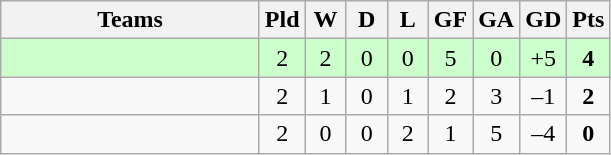<table class="wikitable" style="text-align: center;">
<tr>
<th width=165>Teams</th>
<th width=20>Pld</th>
<th width=20>W</th>
<th width=20>D</th>
<th width=20>L</th>
<th width=20>GF</th>
<th width=20>GA</th>
<th width=20>GD</th>
<th width=20>Pts</th>
</tr>
<tr align=center style="background:#ccffcc;">
<td style="text-align:left;"></td>
<td>2</td>
<td>2</td>
<td>0</td>
<td>0</td>
<td>5</td>
<td>0</td>
<td>+5</td>
<td><strong>4</strong></td>
</tr>
<tr align=center>
<td style="text-align:left;"></td>
<td>2</td>
<td>1</td>
<td>0</td>
<td>1</td>
<td>2</td>
<td>3</td>
<td>–1</td>
<td><strong>2</strong></td>
</tr>
<tr align=center>
<td style="text-align:left;"></td>
<td>2</td>
<td>0</td>
<td>0</td>
<td>2</td>
<td>1</td>
<td>5</td>
<td>–4</td>
<td><strong>0</strong></td>
</tr>
</table>
